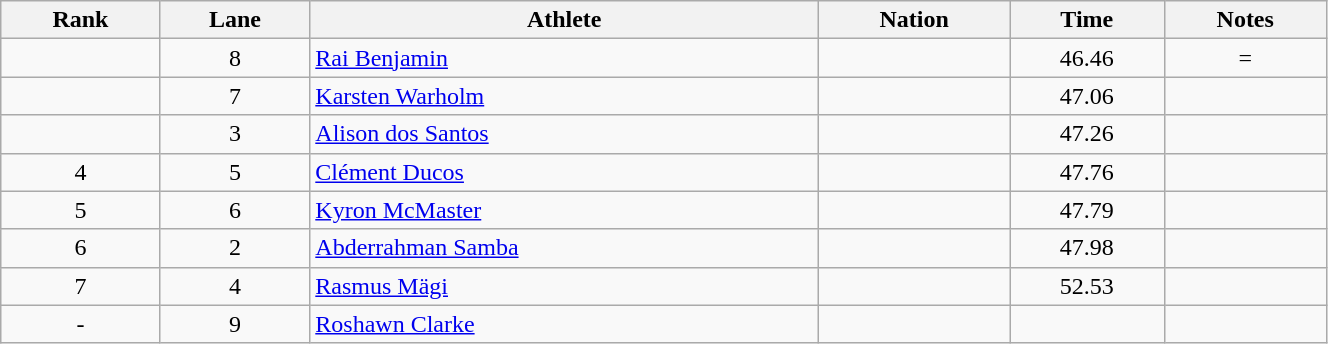<table class="wikitable sortable" style="text-align:center;width: 70%;">
<tr>
<th>Rank</th>
<th>Lane</th>
<th>Athlete</th>
<th>Nation</th>
<th>Time</th>
<th>Notes</th>
</tr>
<tr>
<td></td>
<td>8</td>
<td align=left><a href='#'>Rai Benjamin</a></td>
<td align=left></td>
<td>46.46</td>
<td>=</td>
</tr>
<tr>
<td></td>
<td>7</td>
<td align=left><a href='#'>Karsten Warholm</a></td>
<td align=left></td>
<td>47.06</td>
<td></td>
</tr>
<tr>
<td></td>
<td>3</td>
<td align=left><a href='#'>Alison dos Santos</a></td>
<td align=left></td>
<td>47.26</td>
<td></td>
</tr>
<tr>
<td>4</td>
<td>5</td>
<td align=left><a href='#'>Clément Ducos</a></td>
<td align=left></td>
<td>47.76</td>
<td></td>
</tr>
<tr>
<td>5</td>
<td>6</td>
<td align=left><a href='#'>Kyron McMaster</a></td>
<td align=left></td>
<td>47.79</td>
<td></td>
</tr>
<tr>
<td>6</td>
<td>2</td>
<td align=left><a href='#'>Abderrahman Samba</a></td>
<td align=left></td>
<td>47.98</td>
<td></td>
</tr>
<tr>
<td>7</td>
<td>4</td>
<td align=left><a href='#'>Rasmus Mägi</a></td>
<td align=left></td>
<td>52.53</td>
<td></td>
</tr>
<tr>
<td>-</td>
<td>9</td>
<td align=left><a href='#'>Roshawn Clarke</a></td>
<td align=left></td>
<td></td>
<td></td>
</tr>
</table>
